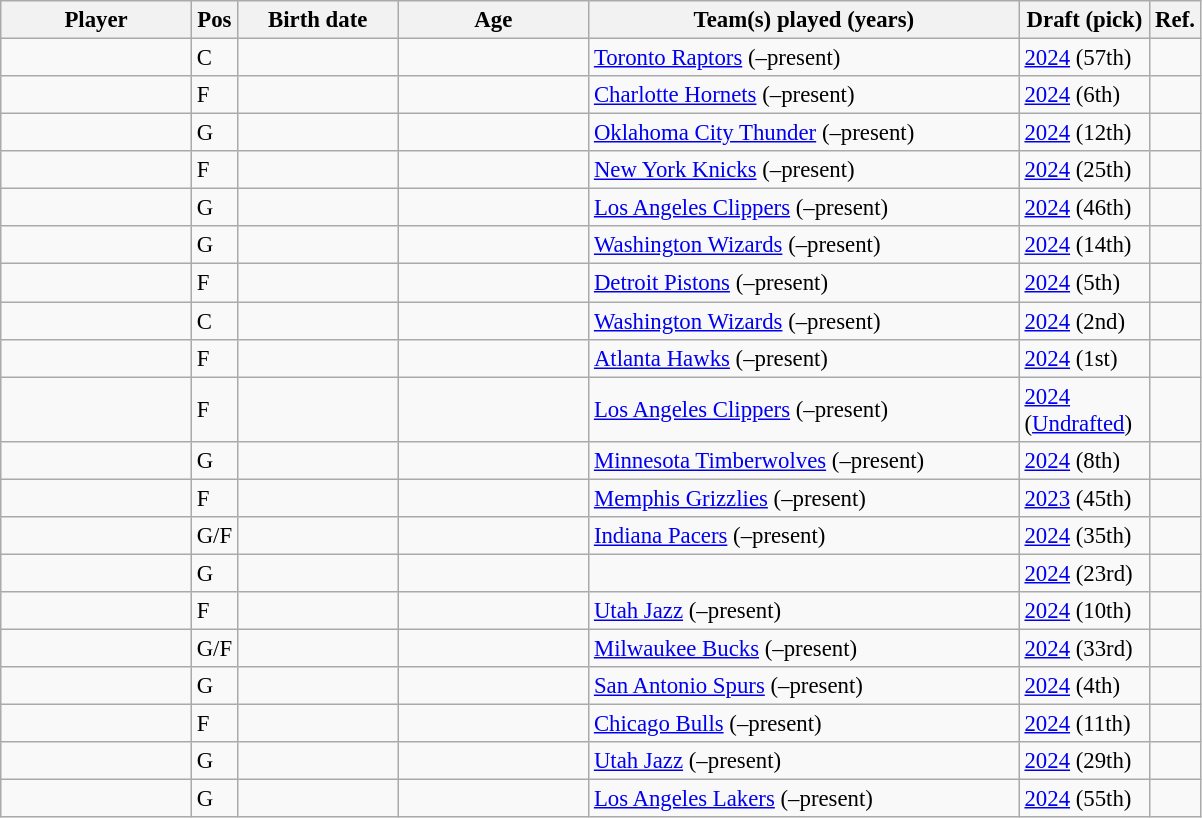<table class="wikitable sortable" style="font-size:95%">
<tr>
<th width=120px>Player</th>
<th width=20px>Pos</th>
<th width=100px>Birth date</th>
<th width=120px>Age</th>
<th class=unsortable width=280px>Team(s) played (years)</th>
<th width=80px>Draft (pick)</th>
<th width=15px>Ref.</th>
</tr>
<tr>
<td></td>
<td>C</td>
<td></td>
<td></td>
<td><a href='#'>Toronto Raptors</a> (–present)</td>
<td><a href='#'>2024</a> (57th)</td>
<td align="center"></td>
</tr>
<tr>
<td></td>
<td>F</td>
<td></td>
<td></td>
<td><a href='#'>Charlotte Hornets</a> (–present)</td>
<td><a href='#'>2024</a> (6th)</td>
<td align="center"></td>
</tr>
<tr>
<td></td>
<td>G</td>
<td></td>
<td></td>
<td><a href='#'>Oklahoma City Thunder</a> (–present)</td>
<td><a href='#'>2024</a> (12th)</td>
<td align="center"></td>
</tr>
<tr>
<td></td>
<td>F</td>
<td></td>
<td></td>
<td><a href='#'>New York Knicks</a> (–present)</td>
<td><a href='#'>2024</a> (25th)</td>
<td align="center"></td>
</tr>
<tr>
<td></td>
<td>G</td>
<td></td>
<td></td>
<td><a href='#'>Los Angeles Clippers</a> (–present)</td>
<td><a href='#'>2024</a> (46th)</td>
<td align="center"></td>
</tr>
<tr>
<td></td>
<td>G</td>
<td></td>
<td></td>
<td><a href='#'>Washington Wizards</a> (–present)</td>
<td><a href='#'>2024</a> (14th)</td>
<td align="center"></td>
</tr>
<tr>
<td></td>
<td>F</td>
<td></td>
<td></td>
<td><a href='#'>Detroit Pistons</a> (–present)</td>
<td><a href='#'>2024</a> (5th)</td>
<td align="center"></td>
</tr>
<tr>
<td></td>
<td>C</td>
<td></td>
<td></td>
<td><a href='#'>Washington Wizards</a> (–present)</td>
<td><a href='#'>2024</a> (2nd)</td>
<td align="center"></td>
</tr>
<tr>
<td></td>
<td>F</td>
<td></td>
<td></td>
<td><a href='#'>Atlanta Hawks</a> (–present)</td>
<td><a href='#'>2024</a> (1st)</td>
<td align="center"></td>
</tr>
<tr>
<td></td>
<td>F</td>
<td></td>
<td></td>
<td><a href='#'>Los Angeles Clippers</a> (–present)</td>
<td><a href='#'>2024</a> (<a href='#'>Undrafted</a>)</td>
<td align="center"></td>
</tr>
<tr>
<td></td>
<td>G</td>
<td></td>
<td></td>
<td><a href='#'>Minnesota Timberwolves</a> (–present)</td>
<td><a href='#'>2024</a> (8th)</td>
<td align="center"></td>
</tr>
<tr>
<td></td>
<td>F</td>
<td></td>
<td></td>
<td><a href='#'>Memphis Grizzlies</a> (–present)</td>
<td><a href='#'>2023</a> (45th)</td>
<td align="center"></td>
</tr>
<tr>
<td></td>
<td>G/F</td>
<td></td>
<td></td>
<td><a href='#'>Indiana Pacers</a> (–present)</td>
<td><a href='#'>2024</a> (35th)</td>
<td align="center"></td>
</tr>
<tr>
<td></td>
<td>G</td>
<td></td>
<td></td>
<td></td>
<td><a href='#'>2024</a> (23rd)</td>
<td align="center"></td>
</tr>
<tr>
<td></td>
<td>F</td>
<td></td>
<td></td>
<td><a href='#'>Utah Jazz</a> (–present)</td>
<td><a href='#'>2024</a> (10th)</td>
<td align="center"></td>
</tr>
<tr>
<td></td>
<td>G/F</td>
<td></td>
<td></td>
<td><a href='#'>Milwaukee Bucks</a> (–present)</td>
<td><a href='#'>2024</a> (33rd)</td>
<td align="center"></td>
</tr>
<tr>
<td></td>
<td>G</td>
<td></td>
<td></td>
<td><a href='#'>San Antonio Spurs</a> (–present)</td>
<td><a href='#'>2024</a> (4th)</td>
<td align="center"></td>
</tr>
<tr>
<td></td>
<td>F</td>
<td></td>
<td></td>
<td><a href='#'>Chicago Bulls</a> (–present)</td>
<td><a href='#'>2024</a> (11th)</td>
<td align="center"></td>
</tr>
<tr>
<td></td>
<td>G</td>
<td></td>
<td></td>
<td><a href='#'>Utah Jazz</a> (–present)</td>
<td><a href='#'>2024</a> (29th)</td>
<td align="center"></td>
</tr>
<tr>
<td></td>
<td>G</td>
<td></td>
<td></td>
<td><a href='#'>Los Angeles Lakers</a> (–present)</td>
<td><a href='#'>2024</a> (55th)</td>
<td align="center"><br></td>
</tr>
</table>
